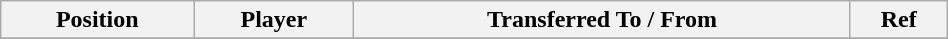<table class="wikitable sortable" style="width:50%; text-align:center; font-size:100%; text-align:left;">
<tr>
<th>Position</th>
<th>Player</th>
<th>Transferred To / From</th>
<th>Ref</th>
</tr>
<tr>
</tr>
</table>
